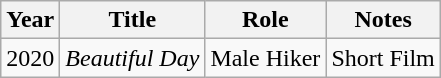<table class="wikitable">
<tr>
<th>Year</th>
<th>Title</th>
<th>Role</th>
<th>Notes</th>
</tr>
<tr>
<td>2020</td>
<td><em>Beautiful Day</em></td>
<td>Male Hiker</td>
<td>Short Film</td>
</tr>
</table>
